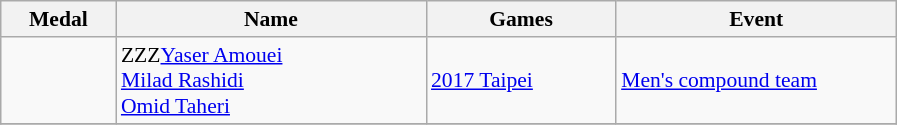<table class="wikitable sortable" style="font-size:90%">
<tr>
<th width="70">Medal</th>
<th width="200">Name</th>
<th width="120">Games</th>
<th width="180">Event</th>
</tr>
<tr>
<td></td>
<td><span>ZZZ</span><a href='#'>Yaser Amouei</a><br><a href='#'>Milad Rashidi</a><br><a href='#'>Omid Taheri</a></td>
<td><a href='#'>2017 Taipei</a></td>
<td><a href='#'>Men's compound team</a></td>
</tr>
<tr>
</tr>
</table>
